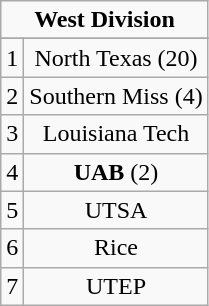<table class="wikitable">
<tr align="center">
<td align="center" Colspan="2"><strong>West Division</strong></td>
</tr>
<tr align="center">
</tr>
<tr align="center">
<td>1</td>
<td>North Texas (20)</td>
</tr>
<tr align="center">
<td>2</td>
<td>Southern Miss (4)</td>
</tr>
<tr align="center">
<td>3</td>
<td>Louisiana Tech</td>
</tr>
<tr align="center">
<td>4</td>
<td><strong>UAB</strong> (2)</td>
</tr>
<tr align="center">
<td>5</td>
<td>UTSA</td>
</tr>
<tr align="center">
<td>6</td>
<td>Rice</td>
</tr>
<tr align="center">
<td>7</td>
<td>UTEP</td>
</tr>
</table>
